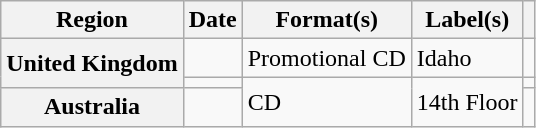<table class="wikitable plainrowheaders">
<tr>
<th scope="col">Region</th>
<th scope="col">Date</th>
<th scope="col">Format(s)</th>
<th scope="col">Label(s)</th>
<th scope="col"></th>
</tr>
<tr>
<th scope="row" rowspan="2">United Kingdom</th>
<td></td>
<td>Promotional CD</td>
<td>Idaho</td>
<td></td>
</tr>
<tr>
<td></td>
<td rowspan="2">CD</td>
<td rowspan="2">14th Floor</td>
<td></td>
</tr>
<tr>
<th scope="row">Australia</th>
<td></td>
<td></td>
</tr>
</table>
